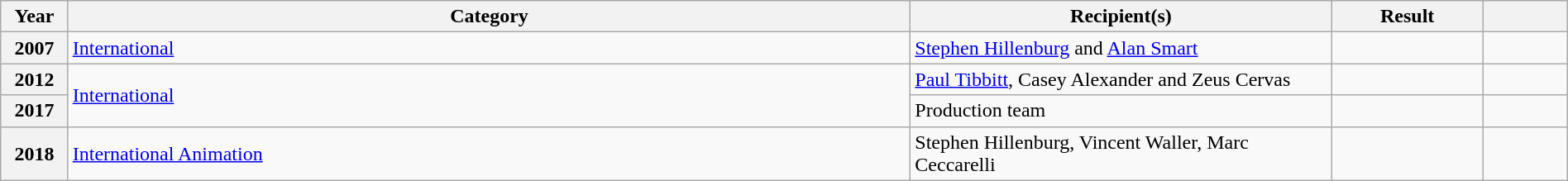<table class="wikitable plainrowheaders" width=100%>
<tr>
<th scope="col" style="width:4%;">Year</th>
<th scope="col" style="width:50%;">Category</th>
<th scope="col" style="width:25%;">Recipient(s)</th>
<th scope="col" style="width:9%;">Result</th>
<th scope="col" style="width:5%;"></th>
</tr>
<tr>
<th scope="row" style="text-align:center;">2007</th>
<td><a href='#'>International</a></td>
<td><a href='#'>Stephen Hillenburg</a> and <a href='#'>Alan Smart</a></td>
<td></td>
<td align=center></td>
</tr>
<tr>
<th scope="row" style="text-align:center;">2012</th>
<td rowspan="2"><a href='#'>International</a></td>
<td><a href='#'>Paul Tibbitt</a>, Casey Alexander and Zeus Cervas</td>
<td></td>
<td align="center"></td>
</tr>
<tr>
<th scope="row" style="text-align:center;">2017</th>
<td>Production team</td>
<td></td>
<td align=center></td>
</tr>
<tr>
<th scope="row" style="text-align:center;">2018</th>
<td><a href='#'>International Animation</a></td>
<td>Stephen Hillenburg, Vincent Waller, Marc Ceccarelli</td>
<td></td>
<td align=center></td>
</tr>
</table>
